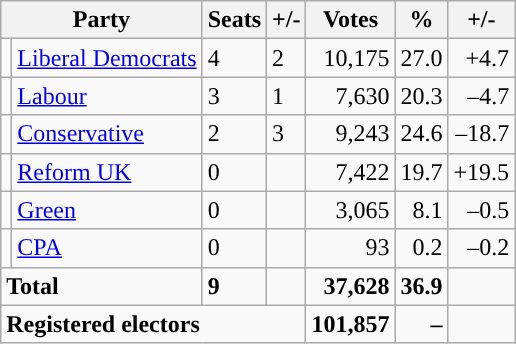<table class="wikitable sortable">
<tr>
<th colspan="2">Party</th>
<th>Seats</th>
<th>+/-</th>
<th>Votes</th>
<th>%</th>
<th>+/-</th>
</tr>
<tr>
<td style="background-color: "></td>
<td><a href='#'>Liberal Democrats</a></td>
<td>4</td>
<td> 2</td>
<td style="text-align:right;">10,175</td>
<td style="text-align:right;">27.0</td>
<td style="text-align:right;">+4.7</td>
</tr>
<tr>
<td style="background-color: "></td>
<td><a href='#'>Labour</a></td>
<td>3</td>
<td> 1</td>
<td style="text-align:right;">7,630</td>
<td style="text-align:right;">20.3</td>
<td style="text-align:right;">–4.7</td>
</tr>
<tr>
<td style="background-color: "></td>
<td><a href='#'>Conservative</a></td>
<td>2</td>
<td> 3</td>
<td style="text-align:right;">9,243</td>
<td style="text-align:right;">24.6</td>
<td style="text-align:right;">–18.7</td>
</tr>
<tr>
<td style="background-color: "></td>
<td><a href='#'>Reform UK</a></td>
<td>0</td>
<td></td>
<td style="text-align:right;">7,422</td>
<td style="text-align:right;">19.7</td>
<td style="text-align:right;">+19.5</td>
</tr>
<tr>
<td style="background-color: "></td>
<td><a href='#'>Green</a></td>
<td>0</td>
<td></td>
<td style="text-align:right;">3,065</td>
<td style="text-align:right;">8.1</td>
<td style="text-align:right;">–0.5</td>
</tr>
<tr>
<td style="background-color: "></td>
<td><a href='#'>CPA</a></td>
<td>0</td>
<td></td>
<td style="text-align:right;">93</td>
<td style="text-align:right;">0.2</td>
<td style="text-align:right;">–0.2</td>
</tr>
<tr>
<td colspan="2"><strong>Total</strong></td>
<td><strong>9</strong></td>
<td></td>
<td style="text-align:right;"><strong>37,628</strong></td>
<td style="text-align:right;"><strong>36.9</strong></td>
<td style="text-align:right;"></td>
</tr>
<tr>
<td colspan="4"><strong>Registered electors</strong></td>
<td style="text-align:right;"><strong>101,857</strong></td>
<td style="text-align:right;"><strong>–</strong></td>
<td style="text-align:right;"></td>
</tr>
</table>
